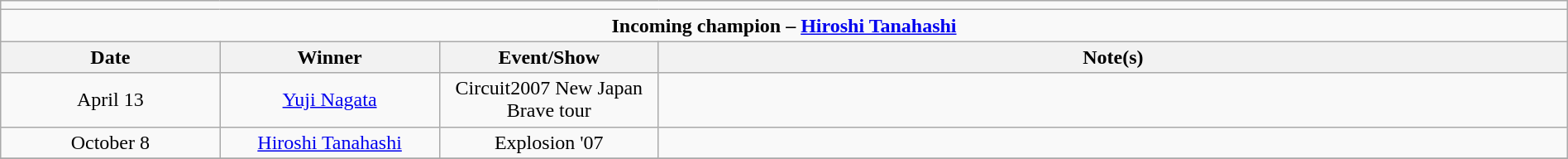<table class="wikitable" style="text-align:center; width:100%;">
<tr>
<td colspan="5"></td>
</tr>
<tr>
<td colspan="5"><strong>Incoming champion – <a href='#'>Hiroshi Tanahashi</a></strong></td>
</tr>
<tr>
<th width=14%>Date</th>
<th width=14%>Winner</th>
<th width=14%>Event/Show</th>
<th width=58%>Note(s)</th>
</tr>
<tr>
<td>April 13</td>
<td><a href='#'>Yuji Nagata</a></td>
<td>Circuit2007 New Japan Brave tour</td>
<td align="left"></td>
</tr>
<tr>
<td>October 8</td>
<td><a href='#'>Hiroshi Tanahashi</a></td>
<td>Explosion '07</td>
<td align="left"></td>
</tr>
<tr>
</tr>
</table>
